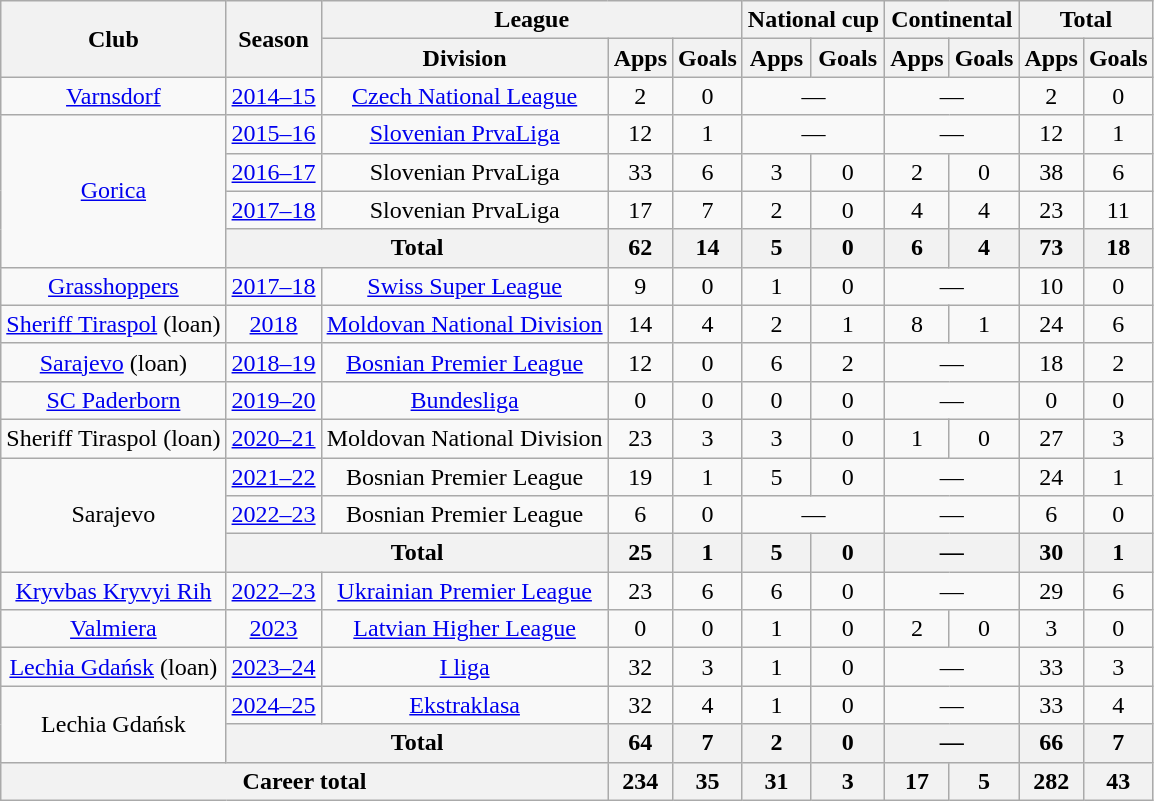<table class="wikitable" style="text-align:center">
<tr>
<th rowspan="2">Club</th>
<th rowspan="2">Season</th>
<th colspan="3">League</th>
<th colspan="2">National cup</th>
<th colspan="2">Continental</th>
<th colspan="2">Total</th>
</tr>
<tr>
<th>Division</th>
<th>Apps</th>
<th>Goals</th>
<th>Apps</th>
<th>Goals</th>
<th>Apps</th>
<th>Goals</th>
<th>Apps</th>
<th>Goals</th>
</tr>
<tr>
<td><a href='#'>Varnsdorf</a></td>
<td><a href='#'>2014–15</a></td>
<td><a href='#'>Czech National League</a></td>
<td>2</td>
<td>0</td>
<td colspan="2">—</td>
<td colspan="2">—</td>
<td>2</td>
<td>0</td>
</tr>
<tr>
<td rowspan="4"><a href='#'>Gorica</a></td>
<td><a href='#'>2015–16</a></td>
<td><a href='#'>Slovenian PrvaLiga</a></td>
<td>12</td>
<td>1</td>
<td colspan="2">—</td>
<td colspan="2">—</td>
<td>12</td>
<td>1</td>
</tr>
<tr>
<td><a href='#'>2016–17</a></td>
<td>Slovenian PrvaLiga</td>
<td>33</td>
<td>6</td>
<td>3</td>
<td>0</td>
<td>2</td>
<td>0</td>
<td>38</td>
<td>6</td>
</tr>
<tr>
<td><a href='#'>2017–18</a></td>
<td>Slovenian PrvaLiga</td>
<td>17</td>
<td>7</td>
<td>2</td>
<td>0</td>
<td>4</td>
<td>4</td>
<td>23</td>
<td>11</td>
</tr>
<tr>
<th colspan="2">Total</th>
<th>62</th>
<th>14</th>
<th>5</th>
<th>0</th>
<th>6</th>
<th>4</th>
<th>73</th>
<th>18</th>
</tr>
<tr>
<td><a href='#'>Grasshoppers</a></td>
<td><a href='#'>2017–18</a></td>
<td><a href='#'>Swiss Super League</a></td>
<td>9</td>
<td>0</td>
<td>1</td>
<td>0</td>
<td colspan="2">—</td>
<td>10</td>
<td>0</td>
</tr>
<tr>
<td><a href='#'>Sheriff Tiraspol</a> (loan)</td>
<td><a href='#'>2018</a></td>
<td><a href='#'>Moldovan National Division</a></td>
<td>14</td>
<td>4</td>
<td>2</td>
<td>1</td>
<td>8</td>
<td>1</td>
<td>24</td>
<td>6</td>
</tr>
<tr>
<td><a href='#'>Sarajevo</a> (loan)</td>
<td><a href='#'>2018–19</a></td>
<td><a href='#'>Bosnian Premier League</a></td>
<td>12</td>
<td>0</td>
<td>6</td>
<td>2</td>
<td colspan="2">—</td>
<td>18</td>
<td>2</td>
</tr>
<tr>
<td><a href='#'>SC Paderborn</a></td>
<td><a href='#'>2019–20</a></td>
<td><a href='#'>Bundesliga</a></td>
<td>0</td>
<td>0</td>
<td>0</td>
<td>0</td>
<td colspan="2">—</td>
<td>0</td>
<td>0</td>
</tr>
<tr>
<td>Sheriff Tiraspol (loan)</td>
<td><a href='#'>2020–21</a></td>
<td>Moldovan National Division</td>
<td>23</td>
<td>3</td>
<td>3</td>
<td>0</td>
<td>1</td>
<td>0</td>
<td>27</td>
<td>3</td>
</tr>
<tr>
<td rowspan="3">Sarajevo</td>
<td><a href='#'>2021–22</a></td>
<td>Bosnian Premier League</td>
<td>19</td>
<td>1</td>
<td>5</td>
<td>0</td>
<td colspan="2">—</td>
<td>24</td>
<td>1</td>
</tr>
<tr>
<td><a href='#'>2022–23</a></td>
<td>Bosnian Premier League</td>
<td>6</td>
<td>0</td>
<td colspan="2">—</td>
<td colspan="2">—</td>
<td>6</td>
<td>0</td>
</tr>
<tr>
<th colspan="2">Total</th>
<th>25</th>
<th>1</th>
<th>5</th>
<th>0</th>
<th colspan="2">—</th>
<th>30</th>
<th>1</th>
</tr>
<tr>
<td><a href='#'>Kryvbas Kryvyi Rih</a></td>
<td><a href='#'>2022–23</a></td>
<td><a href='#'>Ukrainian Premier League</a></td>
<td>23</td>
<td>6</td>
<td>6</td>
<td>0</td>
<td colspan="2">—</td>
<td>29</td>
<td>6</td>
</tr>
<tr>
<td><a href='#'>Valmiera</a></td>
<td><a href='#'>2023</a></td>
<td><a href='#'>Latvian Higher League</a></td>
<td>0</td>
<td>0</td>
<td>1</td>
<td>0</td>
<td>2</td>
<td>0</td>
<td>3</td>
<td>0</td>
</tr>
<tr>
<td><a href='#'>Lechia Gdańsk</a> (loan)</td>
<td><a href='#'>2023–24</a></td>
<td><a href='#'>I liga</a></td>
<td>32</td>
<td>3</td>
<td>1</td>
<td>0</td>
<td colspan="2">—</td>
<td>33</td>
<td>3</td>
</tr>
<tr>
<td rowspan="2">Lechia Gdańsk</td>
<td><a href='#'>2024–25</a></td>
<td><a href='#'>Ekstraklasa</a></td>
<td>32</td>
<td>4</td>
<td>1</td>
<td>0</td>
<td colspan="2">—</td>
<td>33</td>
<td>4</td>
</tr>
<tr>
<th colspan="2">Total</th>
<th>64</th>
<th>7</th>
<th>2</th>
<th>0</th>
<th colspan="2">—</th>
<th>66</th>
<th>7</th>
</tr>
<tr>
<th colspan="3">Career total</th>
<th>234</th>
<th>35</th>
<th>31</th>
<th>3</th>
<th>17</th>
<th>5</th>
<th>282</th>
<th>43</th>
</tr>
</table>
